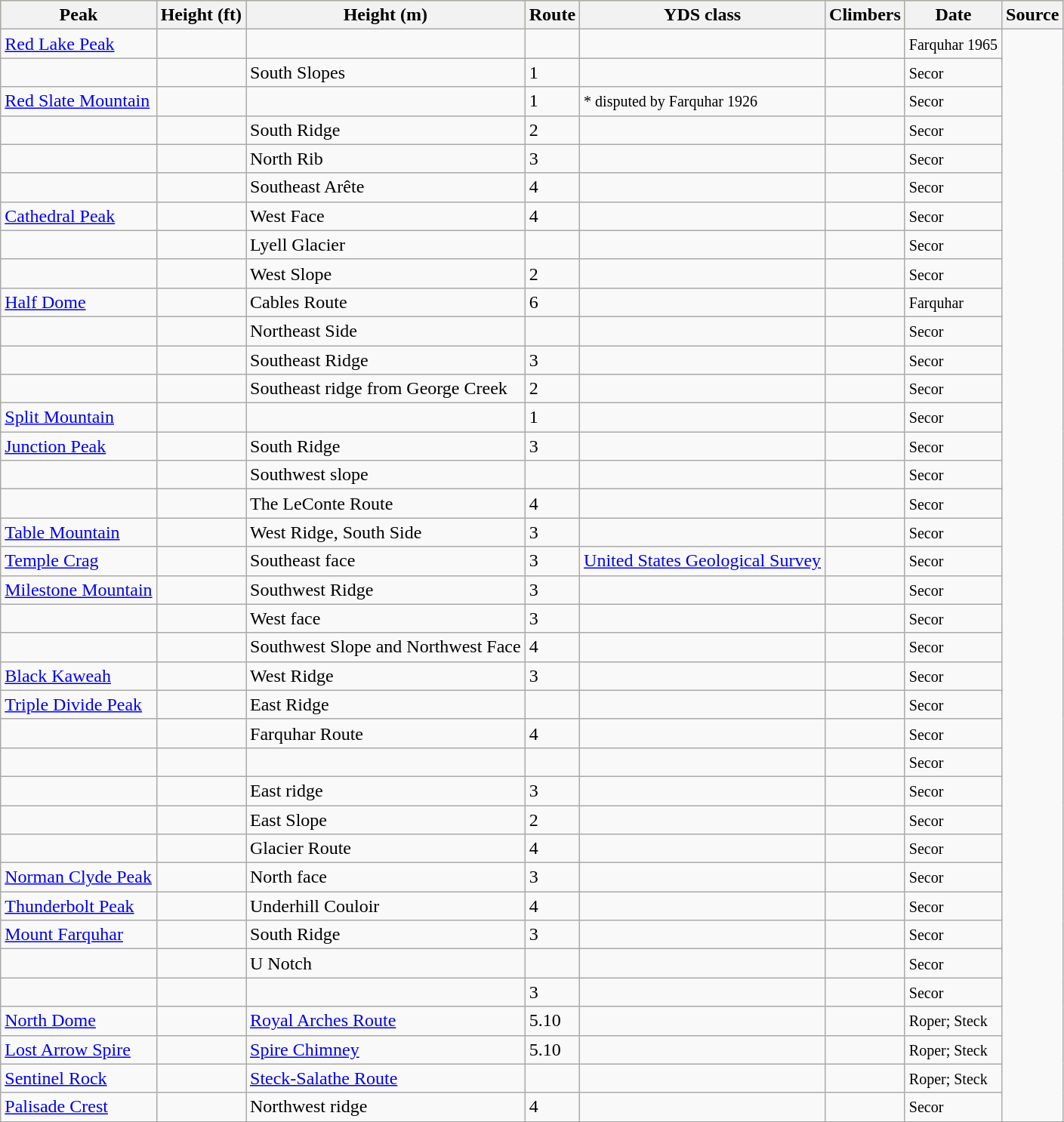<table class="wikitable sortable">
<tr bgcolor="#dfdfdf;">
<th>Peak</th>
<th>Height (ft)</th>
<th>Height (m)</th>
<th class="unsortable">Route</th>
<th>YDS class</th>
<th>Climbers</th>
<th>Date</th>
<th>Source</th>
</tr>
<tr>
<td><a href='#'>Red Lake Peak</a></td>
<td></td>
<td></td>
<td></td>
<td></td>
<td></td>
<td><small>Farquhar 1965</small></td>
</tr>
<tr ---->
<td></td>
<td></td>
<td>South Slopes</td>
<td>1</td>
<td></td>
<td></td>
<td><small>Secor</small></td>
</tr>
<tr ---->
<td><a href='#'>Red Slate Mountain</a></td>
<td></td>
<td></td>
<td>1</td>
<td> <small>* disputed by Farquhar 1926</small></td>
<td></td>
<td><small>Secor</small></td>
</tr>
<tr ---->
<td></td>
<td></td>
<td>South Ridge</td>
<td>2</td>
<td></td>
<td></td>
<td><small>Secor</small></td>
</tr>
<tr ---->
<td></td>
<td></td>
<td>North Rib</td>
<td>3</td>
<td></td>
<td></td>
<td><small>Secor</small></td>
</tr>
<tr ---->
<td></td>
<td></td>
<td>Southeast Arête</td>
<td>4</td>
<td></td>
<td></td>
<td><small>Secor</small></td>
</tr>
<tr ---->
<td><a href='#'>Cathedral Peak</a></td>
<td></td>
<td>West Face</td>
<td>4</td>
<td></td>
<td></td>
<td><small>Secor</small></td>
</tr>
<tr ---->
<td></td>
<td></td>
<td>Lyell Glacier</td>
<td></td>
<td></td>
<td></td>
<td><small>Secor</small></td>
</tr>
<tr ---->
<td></td>
<td></td>
<td>West Slope</td>
<td>2</td>
<td></td>
<td></td>
<td><small>Secor</small></td>
</tr>
<tr ---->
<td><a href='#'>Half Dome</a></td>
<td></td>
<td>Cables Route</td>
<td>6</td>
<td></td>
<td></td>
<td><small>Farquhar</small></td>
</tr>
<tr ---->
<td></td>
<td></td>
<td>Northeast Side</td>
<td></td>
<td></td>
<td></td>
<td><small>Secor</small></td>
</tr>
<tr ---->
<td></td>
<td></td>
<td>Southeast Ridge</td>
<td>3</td>
<td></td>
<td></td>
<td><small>Secor</small></td>
</tr>
<tr ---->
<td></td>
<td></td>
<td>Southeast ridge from George Creek</td>
<td>2</td>
<td></td>
<td></td>
<td><small>Secor</small></td>
</tr>
<tr ---->
<td><a href='#'>Split Mountain</a></td>
<td></td>
<td></td>
<td>1</td>
<td></td>
<td></td>
<td><small>Secor</small></td>
</tr>
<tr ---->
<td><a href='#'>Junction Peak</a></td>
<td></td>
<td>South Ridge</td>
<td>3</td>
<td></td>
<td></td>
<td><small>Secor</small></td>
</tr>
<tr ---->
<td></td>
<td></td>
<td>Southwest slope</td>
<td></td>
<td></td>
<td></td>
<td><small>Secor</small></td>
</tr>
<tr ---->
<td></td>
<td></td>
<td>The LeConte Route</td>
<td>4</td>
<td></td>
<td></td>
<td><small>Secor</small></td>
</tr>
<tr ---->
<td><a href='#'>Table Mountain</a></td>
<td></td>
<td>West Ridge, South Side</td>
<td>3</td>
<td></td>
<td></td>
<td><small>Secor</small></td>
</tr>
<tr ---->
<td><a href='#'>Temple Crag</a></td>
<td></td>
<td>Southeast face</td>
<td>3</td>
<td><a href='#'>United States Geological Survey</a></td>
<td></td>
<td><small>Secor</small></td>
</tr>
<tr ---->
<td><a href='#'>Milestone Mountain</a></td>
<td></td>
<td>Southwest Ridge</td>
<td>3</td>
<td></td>
<td></td>
<td><small>Secor</small></td>
</tr>
<tr ---->
<td></td>
<td></td>
<td>West face</td>
<td>3</td>
<td></td>
<td></td>
<td><small>Secor</small></td>
</tr>
<tr ---->
<td></td>
<td></td>
<td>Southwest Slope and Northwest Face</td>
<td>4</td>
<td></td>
<td></td>
<td><small>Secor</small></td>
</tr>
<tr ---->
<td><a href='#'>Black Kaweah</a></td>
<td></td>
<td>West Ridge</td>
<td>3</td>
<td></td>
<td></td>
<td><small>Secor</small></td>
</tr>
<tr ---->
<td><a href='#'>Triple Divide Peak</a></td>
<td></td>
<td>East Ridge</td>
<td></td>
<td></td>
<td></td>
<td><small>Secor</small></td>
</tr>
<tr ---->
<td></td>
<td></td>
<td>Farquhar Route</td>
<td>4</td>
<td></td>
<td></td>
<td><small>Secor</small></td>
</tr>
<tr ---->
<td></td>
<td></td>
<td></td>
<td></td>
<td></td>
<td></td>
<td><small>Secor</small></td>
</tr>
<tr ---->
<td></td>
<td></td>
<td>East ridge</td>
<td>3</td>
<td></td>
<td></td>
<td><small>Secor</small></td>
</tr>
<tr ---->
<td></td>
<td></td>
<td>East Slope</td>
<td>2</td>
<td></td>
<td></td>
<td><small>Secor</small></td>
</tr>
<tr ---->
<td></td>
<td></td>
<td>Glacier Route</td>
<td>4</td>
<td></td>
<td></td>
<td><small>Secor</small></td>
</tr>
<tr ---->
<td><a href='#'>Norman Clyde Peak</a></td>
<td></td>
<td>North face</td>
<td>3</td>
<td></td>
<td></td>
<td><small>Secor</small></td>
</tr>
<tr ---->
<td><a href='#'>Thunderbolt Peak</a></td>
<td></td>
<td>Underhill Couloir</td>
<td>4</td>
<td></td>
<td></td>
<td><small>Secor</small></td>
</tr>
<tr ---->
<td><a href='#'>Mount Farquhar</a></td>
<td></td>
<td>South Ridge</td>
<td>3</td>
<td></td>
<td></td>
<td><small>Secor</small></td>
</tr>
<tr ---->
<td></td>
<td></td>
<td>U Notch</td>
<td></td>
<td></td>
<td></td>
<td><small>Secor</small></td>
</tr>
<tr ---->
<td></td>
<td></td>
<td></td>
<td>3</td>
<td></td>
<td></td>
<td><small>Secor</small></td>
</tr>
<tr ---->
<td><a href='#'>North Dome</a></td>
<td></td>
<td><a href='#'>Royal Arches Route</a></td>
<td>5.10</td>
<td></td>
<td></td>
<td><small>Roper; Steck</small></td>
</tr>
<tr ---->
<td><a href='#'>Lost Arrow Spire</a></td>
<td></td>
<td><a href='#'>Spire Chimney</a></td>
<td>5.10</td>
<td></td>
<td></td>
<td><small>Roper; Steck</small></td>
</tr>
<tr ---->
<td><a href='#'>Sentinel Rock</a></td>
<td></td>
<td><a href='#'>Steck-Salathe Route</a></td>
<td></td>
<td></td>
<td></td>
<td><small>Roper; Steck</small></td>
</tr>
<tr ---->
<td><a href='#'>Palisade Crest</a></td>
<td></td>
<td>Northwest ridge</td>
<td>4</td>
<td></td>
<td></td>
<td><small>Secor</small></td>
</tr>
</table>
